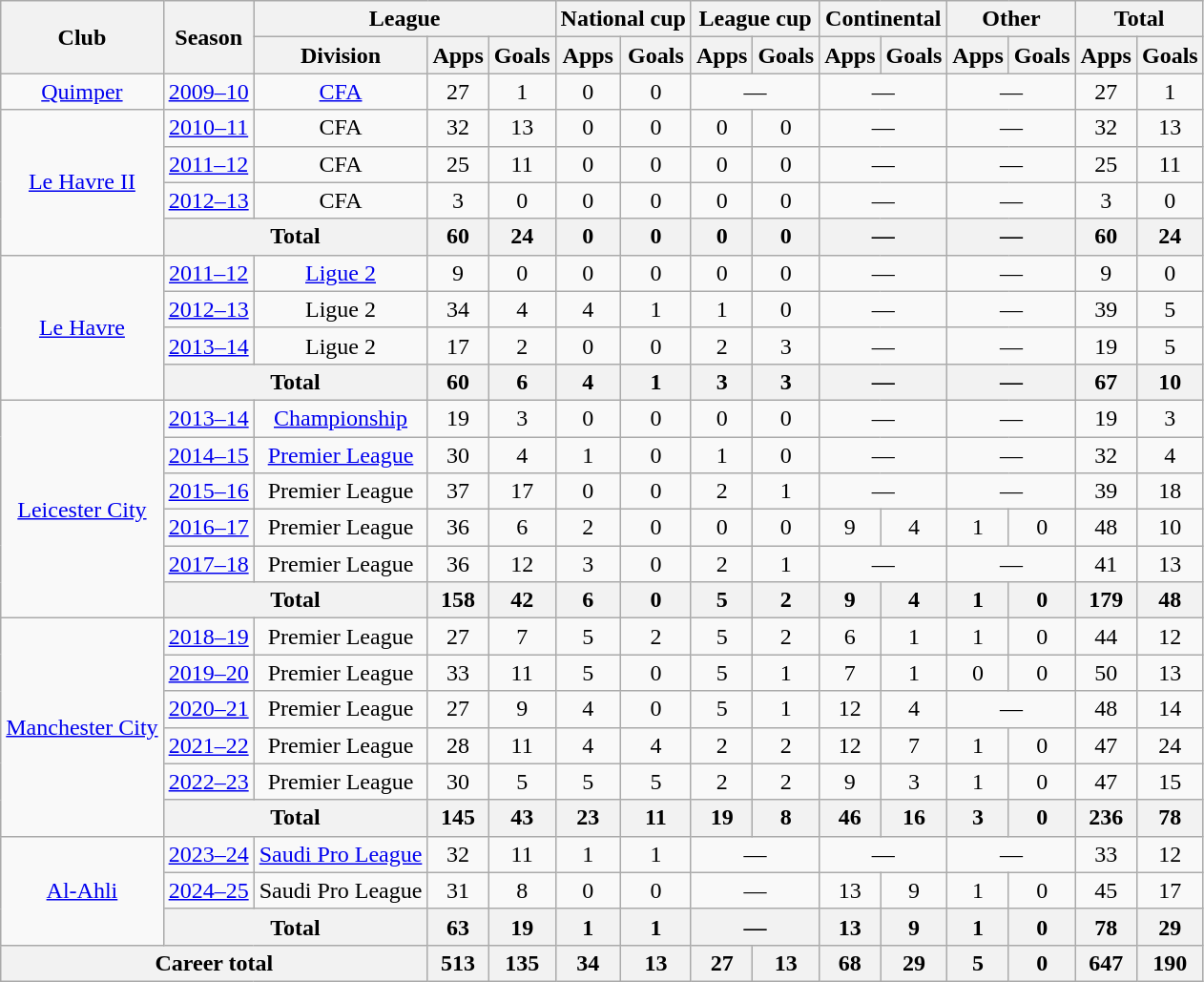<table class="wikitable" style="text-align: center;">
<tr>
<th rowspan="2">Club</th>
<th rowspan="2">Season</th>
<th colspan="3">League</th>
<th colspan="2">National cup</th>
<th colspan="2">League cup</th>
<th colspan="2">Continental</th>
<th colspan="2">Other</th>
<th colspan="2">Total</th>
</tr>
<tr>
<th>Division</th>
<th>Apps</th>
<th>Goals</th>
<th>Apps</th>
<th>Goals</th>
<th>Apps</th>
<th>Goals</th>
<th>Apps</th>
<th>Goals</th>
<th>Apps</th>
<th>Goals</th>
<th>Apps</th>
<th>Goals</th>
</tr>
<tr>
<td><a href='#'>Quimper</a></td>
<td><a href='#'>2009–10</a></td>
<td><a href='#'>CFA</a></td>
<td>27</td>
<td>1</td>
<td>0</td>
<td>0</td>
<td colspan="2">—</td>
<td colspan="2">—</td>
<td colspan="2">—</td>
<td>27</td>
<td>1</td>
</tr>
<tr>
<td rowspan="4"><a href='#'>Le Havre II</a></td>
<td><a href='#'>2010–11</a></td>
<td>CFA</td>
<td>32</td>
<td>13</td>
<td>0</td>
<td>0</td>
<td>0</td>
<td>0</td>
<td colspan="2">—</td>
<td colspan="2">—</td>
<td>32</td>
<td>13</td>
</tr>
<tr>
<td><a href='#'>2011–12</a></td>
<td>CFA</td>
<td>25</td>
<td>11</td>
<td>0</td>
<td>0</td>
<td>0</td>
<td>0</td>
<td colspan="2">—</td>
<td colspan="2">—</td>
<td>25</td>
<td>11</td>
</tr>
<tr>
<td><a href='#'>2012–13</a></td>
<td>CFA</td>
<td>3</td>
<td>0</td>
<td>0</td>
<td>0</td>
<td>0</td>
<td>0</td>
<td colspan="2">—</td>
<td colspan="2">—</td>
<td>3</td>
<td>0</td>
</tr>
<tr>
<th colspan="2">Total</th>
<th>60</th>
<th>24</th>
<th>0</th>
<th>0</th>
<th>0</th>
<th>0</th>
<th colspan="2">—</th>
<th colspan="2">—</th>
<th>60</th>
<th>24</th>
</tr>
<tr>
<td rowspan="4"><a href='#'>Le Havre</a></td>
<td><a href='#'>2011–12</a></td>
<td><a href='#'>Ligue 2</a></td>
<td>9</td>
<td>0</td>
<td>0</td>
<td>0</td>
<td>0</td>
<td>0</td>
<td colspan="2">—</td>
<td colspan="2">—</td>
<td>9</td>
<td>0</td>
</tr>
<tr>
<td><a href='#'>2012–13</a></td>
<td>Ligue 2</td>
<td>34</td>
<td>4</td>
<td>4</td>
<td>1</td>
<td>1</td>
<td>0</td>
<td colspan="2">—</td>
<td colspan="2">—</td>
<td>39</td>
<td>5</td>
</tr>
<tr>
<td><a href='#'>2013–14</a></td>
<td>Ligue 2</td>
<td>17</td>
<td>2</td>
<td>0</td>
<td>0</td>
<td>2</td>
<td>3</td>
<td colspan="2">—</td>
<td colspan="2">—</td>
<td>19</td>
<td>5</td>
</tr>
<tr>
<th colspan="2">Total</th>
<th>60</th>
<th>6</th>
<th>4</th>
<th>1</th>
<th>3</th>
<th>3</th>
<th colspan="2">—</th>
<th colspan="2">—</th>
<th>67</th>
<th>10</th>
</tr>
<tr>
<td rowspan="6"><a href='#'>Leicester City</a></td>
<td><a href='#'>2013–14</a></td>
<td><a href='#'>Championship</a></td>
<td>19</td>
<td>3</td>
<td>0</td>
<td>0</td>
<td>0</td>
<td>0</td>
<td colspan="2">—</td>
<td colspan="2">—</td>
<td>19</td>
<td>3</td>
</tr>
<tr>
<td><a href='#'>2014–15</a></td>
<td><a href='#'>Premier League</a></td>
<td>30</td>
<td>4</td>
<td>1</td>
<td>0</td>
<td>1</td>
<td>0</td>
<td colspan="2">—</td>
<td colspan="2">—</td>
<td>32</td>
<td>4</td>
</tr>
<tr>
<td><a href='#'>2015–16</a></td>
<td>Premier League</td>
<td>37</td>
<td>17</td>
<td>0</td>
<td>0</td>
<td>2</td>
<td>1</td>
<td colspan="2">—</td>
<td colspan="2">—</td>
<td>39</td>
<td>18</td>
</tr>
<tr>
<td><a href='#'>2016–17</a></td>
<td>Premier League</td>
<td>36</td>
<td>6</td>
<td>2</td>
<td>0</td>
<td>0</td>
<td>0</td>
<td>9</td>
<td>4</td>
<td>1</td>
<td>0</td>
<td>48</td>
<td>10</td>
</tr>
<tr>
<td><a href='#'>2017–18</a></td>
<td>Premier League</td>
<td>36</td>
<td>12</td>
<td>3</td>
<td>0</td>
<td>2</td>
<td>1</td>
<td colspan="2">—</td>
<td colspan="2">—</td>
<td>41</td>
<td>13</td>
</tr>
<tr>
<th colspan="2">Total</th>
<th>158</th>
<th>42</th>
<th>6</th>
<th>0</th>
<th>5</th>
<th>2</th>
<th>9</th>
<th>4</th>
<th>1</th>
<th>0</th>
<th>179</th>
<th>48</th>
</tr>
<tr>
<td rowspan="6"><a href='#'>Manchester City</a></td>
<td><a href='#'>2018–19</a></td>
<td>Premier League</td>
<td>27</td>
<td>7</td>
<td>5</td>
<td>2</td>
<td>5</td>
<td>2</td>
<td>6</td>
<td>1</td>
<td>1</td>
<td>0</td>
<td>44</td>
<td>12</td>
</tr>
<tr>
<td><a href='#'>2019–20</a></td>
<td>Premier League</td>
<td>33</td>
<td>11</td>
<td>5</td>
<td>0</td>
<td>5</td>
<td>1</td>
<td>7</td>
<td>1</td>
<td>0</td>
<td>0</td>
<td>50</td>
<td>13</td>
</tr>
<tr>
<td><a href='#'>2020–21</a></td>
<td>Premier League</td>
<td>27</td>
<td>9</td>
<td>4</td>
<td>0</td>
<td>5</td>
<td>1</td>
<td>12</td>
<td>4</td>
<td colspan="2">—</td>
<td>48</td>
<td>14</td>
</tr>
<tr>
<td><a href='#'>2021–22</a></td>
<td>Premier League</td>
<td>28</td>
<td>11</td>
<td>4</td>
<td>4</td>
<td>2</td>
<td>2</td>
<td>12</td>
<td>7</td>
<td>1</td>
<td>0</td>
<td>47</td>
<td>24</td>
</tr>
<tr>
<td><a href='#'>2022–23</a></td>
<td>Premier League</td>
<td>30</td>
<td>5</td>
<td>5</td>
<td>5</td>
<td>2</td>
<td>2</td>
<td>9</td>
<td>3</td>
<td>1</td>
<td>0</td>
<td>47</td>
<td>15</td>
</tr>
<tr>
<th colspan="2">Total</th>
<th>145</th>
<th>43</th>
<th>23</th>
<th>11</th>
<th>19</th>
<th>8</th>
<th>46</th>
<th>16</th>
<th>3</th>
<th>0</th>
<th>236</th>
<th>78</th>
</tr>
<tr>
<td rowspan="3"><a href='#'>Al-Ahli</a></td>
<td><a href='#'>2023–24</a></td>
<td><a href='#'>Saudi Pro League</a></td>
<td>32</td>
<td>11</td>
<td>1</td>
<td>1</td>
<td colspan="2">—</td>
<td colspan="2">—</td>
<td colspan="2">—</td>
<td>33</td>
<td>12</td>
</tr>
<tr>
<td><a href='#'>2024–25</a></td>
<td>Saudi Pro League</td>
<td>31</td>
<td>8</td>
<td>0</td>
<td>0</td>
<td colspan="2">—</td>
<td>13</td>
<td>9</td>
<td>1</td>
<td>0</td>
<td>45</td>
<td>17</td>
</tr>
<tr>
<th colspan="2">Total</th>
<th>63</th>
<th>19</th>
<th>1</th>
<th>1</th>
<th colspan="2">—</th>
<th>13</th>
<th>9</th>
<th>1</th>
<th>0</th>
<th>78</th>
<th>29</th>
</tr>
<tr>
<th colspan="3">Career total</th>
<th>513</th>
<th>135</th>
<th>34</th>
<th>13</th>
<th>27</th>
<th>13</th>
<th>68</th>
<th>29</th>
<th>5</th>
<th>0</th>
<th>647</th>
<th>190</th>
</tr>
</table>
